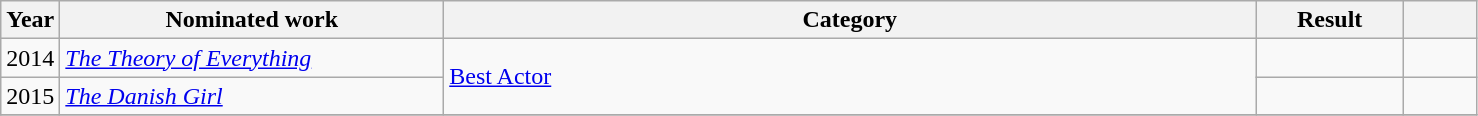<table class=wikitable>
<tr>
<th width=4%>Year</th>
<th width=26%>Nominated work</th>
<th width=55%>Category</th>
<th width=10%>Result</th>
<th width=5%></th>
</tr>
<tr>
<td>2014</td>
<td><em><a href='#'>The Theory of Everything</a></em></td>
<td rowspan="2"><a href='#'>Best Actor</a></td>
<td></td>
<td></td>
</tr>
<tr>
<td>2015</td>
<td><a href='#'><em>The Danish Girl</em></a></td>
<td></td>
<td></td>
</tr>
<tr>
</tr>
</table>
